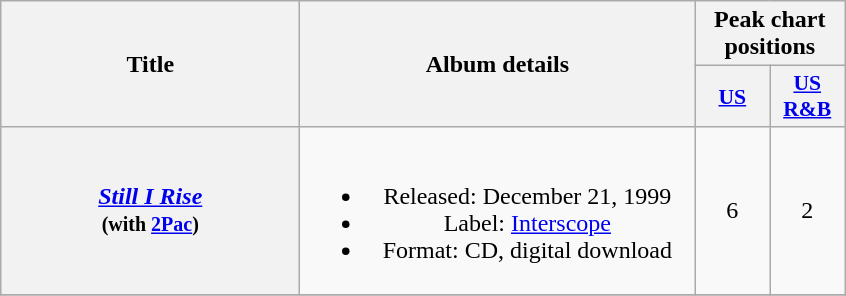<table class="wikitable plainrowheaders" style="text-align:center;">
<tr>
<th scope="col" rowspan="2" style="width:12em;">Title</th>
<th scope="col" rowspan="2" style="width:16em;">Album details</th>
<th scope="col" colspan="2">Peak chart positions</th>
</tr>
<tr>
<th scope="col" style="width:3em;font-size:90%;"><a href='#'>US</a></th>
<th scope="col" style="width:3em;font-size:90%;"><a href='#'>US R&B</a></th>
</tr>
<tr>
<th scope="row"><em><a href='#'>Still I Rise</a></em> <br><small>(with <a href='#'>2Pac</a>)</small></th>
<td><br><ul><li>Released: December 21, 1999</li><li>Label: <a href='#'>Interscope</a></li><li>Format: CD, digital download</li></ul></td>
<td>6</td>
<td>2</td>
</tr>
<tr>
</tr>
</table>
